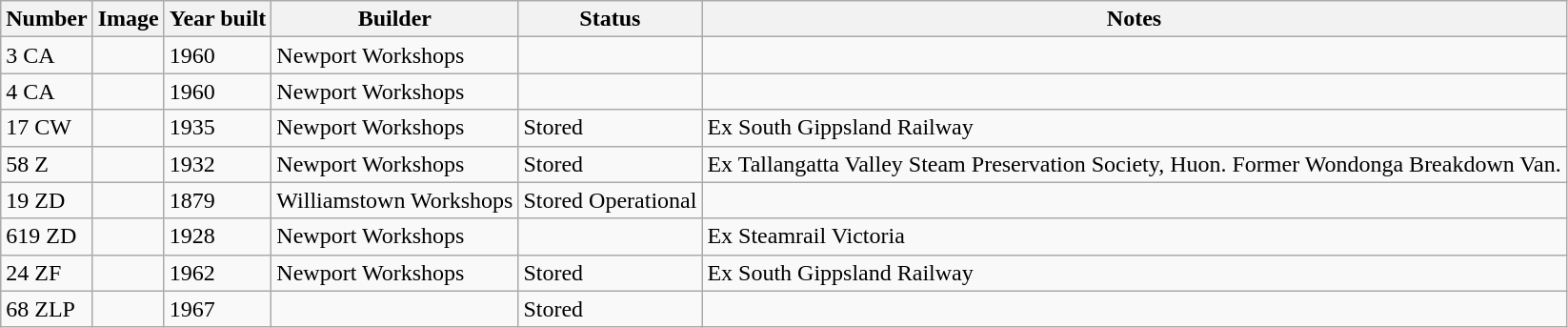<table class="wikitable">
<tr>
<th>Number</th>
<th>Image</th>
<th>Year built</th>
<th>Builder</th>
<th>Status</th>
<th>Notes</th>
</tr>
<tr>
<td>3 CA</td>
<td></td>
<td>1960</td>
<td>Newport Workshops</td>
<td></td>
<td></td>
</tr>
<tr>
<td>4 CA</td>
<td></td>
<td>1960</td>
<td>Newport Workshops</td>
<td></td>
<td></td>
</tr>
<tr>
<td>17 CW</td>
<td></td>
<td>1935</td>
<td>Newport Workshops</td>
<td>Stored</td>
<td>Ex South Gippsland Railway</td>
</tr>
<tr>
<td>58 Z</td>
<td></td>
<td>1932</td>
<td>Newport Workshops</td>
<td>Stored</td>
<td>Ex Tallangatta Valley Steam Preservation Society, Huon. Former Wondonga Breakdown Van.</td>
</tr>
<tr>
<td>19 ZD</td>
<td></td>
<td>1879</td>
<td>Williamstown Workshops</td>
<td>Stored Operational</td>
<td></td>
</tr>
<tr>
<td>619 ZD</td>
<td></td>
<td>1928</td>
<td>Newport Workshops</td>
<td></td>
<td>Ex Steamrail Victoria</td>
</tr>
<tr>
<td>24 ZF</td>
<td></td>
<td>1962</td>
<td>Newport Workshops</td>
<td>Stored</td>
<td>Ex South Gippsland Railway</td>
</tr>
<tr>
<td>68 ZLP</td>
<td></td>
<td>1967</td>
<td></td>
<td>Stored</td>
<td></td>
</tr>
</table>
